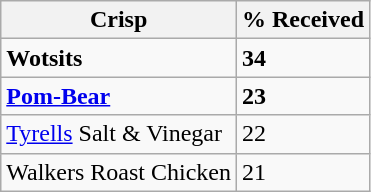<table class="wikitable">
<tr>
<th>Crisp</th>
<th>% Received</th>
</tr>
<tr>
<td><strong>Wotsits</strong></td>
<td><strong>34</strong></td>
</tr>
<tr>
<td><strong><a href='#'>Pom-Bear</a></strong></td>
<td><strong>23</strong></td>
</tr>
<tr>
<td><a href='#'>Tyrells</a> Salt & Vinegar</td>
<td>22</td>
</tr>
<tr>
<td>Walkers Roast Chicken</td>
<td>21</td>
</tr>
</table>
